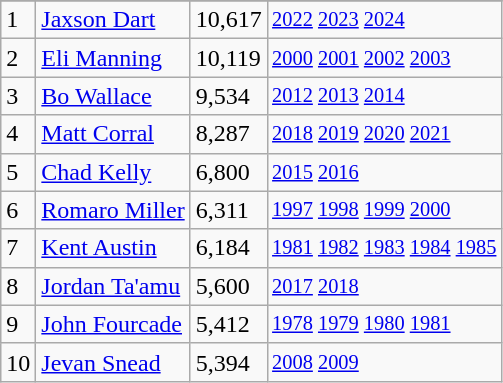<table class="wikitable">
<tr>
</tr>
<tr>
<td>1</td>
<td><a href='#'>Jaxson Dart</a></td>
<td>10,617</td>
<td style="font-size:85%;"><a href='#'>2022</a> <a href='#'>2023</a> <a href='#'>2024</a></td>
</tr>
<tr>
<td>2</td>
<td><a href='#'>Eli Manning</a></td>
<td>10,119</td>
<td style="font-size:85%;"><a href='#'>2000</a> <a href='#'>2001</a> <a href='#'>2002</a> <a href='#'>2003</a></td>
</tr>
<tr>
<td>3</td>
<td><a href='#'>Bo Wallace</a></td>
<td>9,534</td>
<td style="font-size:85%;"><a href='#'>2012</a> <a href='#'>2013</a> <a href='#'>2014</a></td>
</tr>
<tr>
<td>4</td>
<td><a href='#'>Matt Corral</a></td>
<td>8,287</td>
<td style="font-size:85%;"><a href='#'>2018</a> <a href='#'>2019</a> <a href='#'>2020</a> <a href='#'>2021</a></td>
</tr>
<tr>
<td>5</td>
<td><a href='#'>Chad Kelly</a></td>
<td>6,800</td>
<td style="font-size:85%;"><a href='#'>2015</a> <a href='#'>2016</a></td>
</tr>
<tr>
<td>6</td>
<td><a href='#'>Romaro Miller</a></td>
<td>6,311</td>
<td style="font-size:85%;"><a href='#'>1997</a> <a href='#'>1998</a> <a href='#'>1999</a> <a href='#'>2000</a></td>
</tr>
<tr>
<td>7</td>
<td><a href='#'>Kent Austin</a></td>
<td>6,184</td>
<td style="font-size:85%;"><a href='#'>1981</a> <a href='#'>1982</a> <a href='#'>1983</a> <a href='#'>1984</a> <a href='#'>1985</a></td>
</tr>
<tr>
<td>8</td>
<td><a href='#'>Jordan Ta'amu</a></td>
<td>5,600</td>
<td style="font-size:85%;"><a href='#'>2017</a> <a href='#'>2018</a></td>
</tr>
<tr>
<td>9</td>
<td><a href='#'>John Fourcade</a></td>
<td>5,412</td>
<td style="font-size:85%;"><a href='#'>1978</a> <a href='#'>1979</a> <a href='#'>1980</a> <a href='#'>1981</a></td>
</tr>
<tr>
<td>10</td>
<td><a href='#'>Jevan Snead</a></td>
<td>5,394</td>
<td style="font-size:85%;"><a href='#'>2008</a> <a href='#'>2009</a></td>
</tr>
</table>
